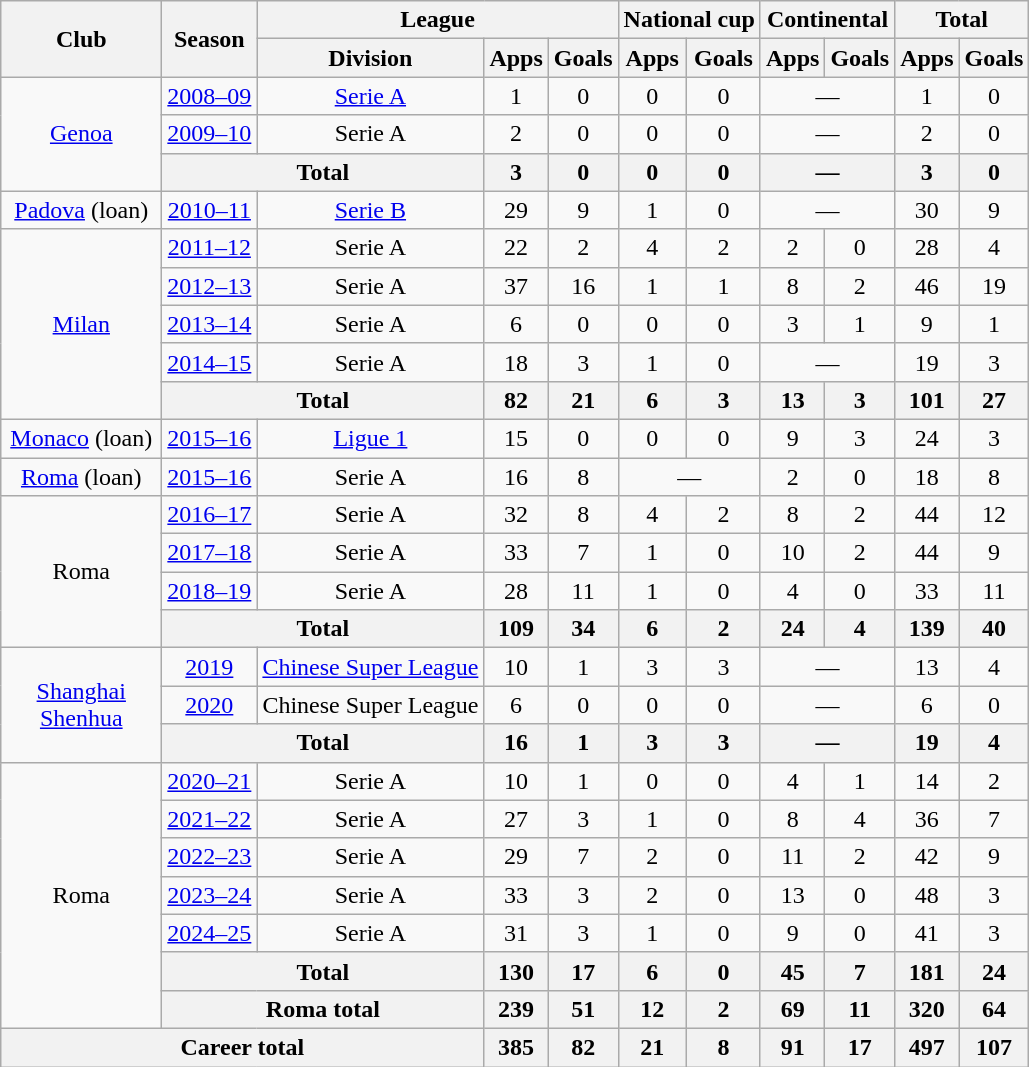<table class="wikitable" style="text-align:center">
<tr>
<th rowspan="2" style="width:100px;">Club</th>
<th rowspan="2">Season</th>
<th colspan="3">League</th>
<th colspan="2">National cup</th>
<th colspan="2">Continental</th>
<th colspan="2">Total</th>
</tr>
<tr>
<th>Division</th>
<th>Apps</th>
<th>Goals</th>
<th>Apps</th>
<th>Goals</th>
<th>Apps</th>
<th>Goals</th>
<th>Apps</th>
<th>Goals</th>
</tr>
<tr>
<td rowspan="3"><a href='#'>Genoa</a></td>
<td><a href='#'>2008–09</a></td>
<td><a href='#'>Serie A</a></td>
<td>1</td>
<td>0</td>
<td>0</td>
<td>0</td>
<td colspan="2">—</td>
<td>1</td>
<td>0</td>
</tr>
<tr>
<td><a href='#'>2009–10</a></td>
<td>Serie A</td>
<td>2</td>
<td>0</td>
<td>0</td>
<td>0</td>
<td colspan="2">—</td>
<td>2</td>
<td>0</td>
</tr>
<tr>
<th colspan="2">Total</th>
<th>3</th>
<th>0</th>
<th>0</th>
<th>0</th>
<th colspan="2">—</th>
<th>3</th>
<th>0</th>
</tr>
<tr>
<td><a href='#'>Padova</a> (loan)</td>
<td><a href='#'>2010–11</a></td>
<td><a href='#'>Serie B</a></td>
<td>29</td>
<td>9</td>
<td>1</td>
<td>0</td>
<td colspan="2">—</td>
<td>30</td>
<td>9</td>
</tr>
<tr>
<td rowspan="5"><a href='#'>Milan</a></td>
<td><a href='#'>2011–12</a></td>
<td>Serie A</td>
<td>22</td>
<td>2</td>
<td>4</td>
<td>2</td>
<td>2</td>
<td>0</td>
<td>28</td>
<td>4</td>
</tr>
<tr>
<td><a href='#'>2012–13</a></td>
<td>Serie A</td>
<td>37</td>
<td>16</td>
<td>1</td>
<td>1</td>
<td>8</td>
<td>2</td>
<td>46</td>
<td>19</td>
</tr>
<tr>
<td><a href='#'>2013–14</a></td>
<td>Serie A</td>
<td>6</td>
<td>0</td>
<td>0</td>
<td>0</td>
<td>3</td>
<td>1</td>
<td>9</td>
<td>1</td>
</tr>
<tr>
<td><a href='#'>2014–15</a></td>
<td>Serie A</td>
<td>18</td>
<td>3</td>
<td>1</td>
<td>0</td>
<td colspan="2">—</td>
<td>19</td>
<td>3</td>
</tr>
<tr>
<th colspan="2">Total</th>
<th>82</th>
<th>21</th>
<th>6</th>
<th>3</th>
<th>13</th>
<th>3</th>
<th>101</th>
<th>27</th>
</tr>
<tr>
<td><a href='#'>Monaco</a> (loan)</td>
<td><a href='#'>2015–16</a></td>
<td><a href='#'>Ligue 1</a></td>
<td>15</td>
<td>0</td>
<td>0</td>
<td>0</td>
<td>9</td>
<td>3</td>
<td>24</td>
<td>3</td>
</tr>
<tr>
<td><a href='#'>Roma</a> (loan)</td>
<td><a href='#'>2015–16</a></td>
<td>Serie A</td>
<td>16</td>
<td>8</td>
<td colspan="2">—</td>
<td>2</td>
<td>0</td>
<td>18</td>
<td>8</td>
</tr>
<tr>
<td rowspan="4">Roma</td>
<td><a href='#'>2016–17</a></td>
<td>Serie A</td>
<td>32</td>
<td>8</td>
<td>4</td>
<td>2</td>
<td>8</td>
<td>2</td>
<td>44</td>
<td>12</td>
</tr>
<tr>
<td><a href='#'>2017–18</a></td>
<td>Serie A</td>
<td>33</td>
<td>7</td>
<td>1</td>
<td>0</td>
<td>10</td>
<td>2</td>
<td>44</td>
<td>9</td>
</tr>
<tr>
<td><a href='#'>2018–19</a></td>
<td>Serie A</td>
<td>28</td>
<td>11</td>
<td>1</td>
<td>0</td>
<td>4</td>
<td>0</td>
<td>33</td>
<td>11</td>
</tr>
<tr>
<th colspan="2">Total</th>
<th>109</th>
<th>34</th>
<th>6</th>
<th>2</th>
<th>24</th>
<th>4</th>
<th>139</th>
<th>40</th>
</tr>
<tr>
<td rowspan=3><a href='#'>Shanghai Shenhua</a></td>
<td><a href='#'>2019</a></td>
<td><a href='#'>Chinese Super League</a></td>
<td>10</td>
<td>1</td>
<td>3</td>
<td>3</td>
<td colspan="2">—</td>
<td>13</td>
<td>4</td>
</tr>
<tr>
<td><a href='#'>2020</a></td>
<td>Chinese Super League</td>
<td>6</td>
<td>0</td>
<td>0</td>
<td>0</td>
<td colspan="2">—</td>
<td>6</td>
<td>0</td>
</tr>
<tr>
<th colspan="2">Total</th>
<th>16</th>
<th>1</th>
<th>3</th>
<th>3</th>
<th colspan="2">—</th>
<th>19</th>
<th>4</th>
</tr>
<tr>
<td rowspan="7">Roma</td>
<td><a href='#'>2020–21</a></td>
<td>Serie A</td>
<td>10</td>
<td>1</td>
<td>0</td>
<td>0</td>
<td>4</td>
<td>1</td>
<td>14</td>
<td>2</td>
</tr>
<tr>
<td><a href='#'>2021–22</a></td>
<td>Serie A</td>
<td>27</td>
<td>3</td>
<td>1</td>
<td>0</td>
<td>8</td>
<td>4</td>
<td>36</td>
<td>7</td>
</tr>
<tr>
<td><a href='#'>2022–23</a></td>
<td>Serie A</td>
<td>29</td>
<td>7</td>
<td>2</td>
<td>0</td>
<td>11</td>
<td>2</td>
<td>42</td>
<td>9</td>
</tr>
<tr>
<td><a href='#'>2023–24</a></td>
<td>Serie A</td>
<td>33</td>
<td>3</td>
<td>2</td>
<td>0</td>
<td>13</td>
<td>0</td>
<td>48</td>
<td>3</td>
</tr>
<tr>
<td><a href='#'>2024–25</a></td>
<td>Serie A</td>
<td>31</td>
<td>3</td>
<td>1</td>
<td>0</td>
<td>9</td>
<td>0</td>
<td>41</td>
<td>3</td>
</tr>
<tr>
<th colspan="2">Total</th>
<th>130</th>
<th>17</th>
<th>6</th>
<th>0</th>
<th>45</th>
<th>7</th>
<th>181</th>
<th>24</th>
</tr>
<tr>
<th colspan="2">Roma total</th>
<th>239</th>
<th>51</th>
<th>12</th>
<th>2</th>
<th>69</th>
<th>11</th>
<th>320</th>
<th>64</th>
</tr>
<tr>
<th colspan="3">Career total</th>
<th>385</th>
<th>82</th>
<th>21</th>
<th>8</th>
<th>91</th>
<th>17</th>
<th>497</th>
<th>107</th>
</tr>
</table>
